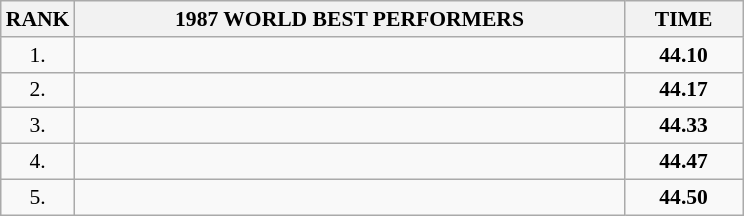<table class="wikitable" style="border-collapse: collapse; font-size: 90%;">
<tr>
<th>RANK</th>
<th align="center" style="width: 25em">1987 WORLD BEST PERFORMERS</th>
<th align="center" style="width: 5em">TIME</th>
</tr>
<tr>
<td align="center">1.</td>
<td></td>
<td align="center"><strong>44.10</strong></td>
</tr>
<tr>
<td align="center">2.</td>
<td></td>
<td align="center"><strong>44.17</strong></td>
</tr>
<tr>
<td align="center">3.</td>
<td></td>
<td align="center"><strong>44.33</strong></td>
</tr>
<tr>
<td align="center">4.</td>
<td></td>
<td align="center"><strong>44.47</strong></td>
</tr>
<tr>
<td align="center">5.</td>
<td></td>
<td align="center"><strong>44.50</strong></td>
</tr>
</table>
